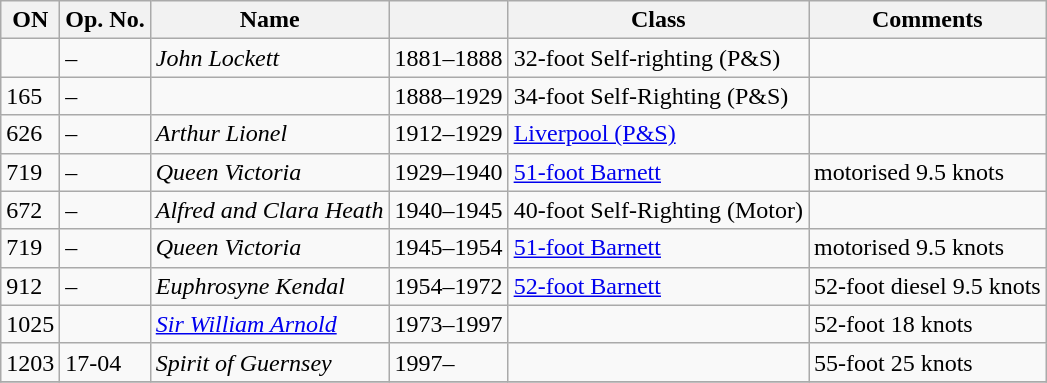<table class="wikitable">
<tr>
<th>ON</th>
<th>Op. No.</th>
<th>Name</th>
<th></th>
<th>Class</th>
<th>Comments</th>
</tr>
<tr>
<td></td>
<td>–</td>
<td><em>John Lockett</em></td>
<td>1881–1888</td>
<td>32-foot Self-righting (P&S)</td>
<td></td>
</tr>
<tr>
<td>165</td>
<td>–</td>
<td></td>
<td>1888–1929</td>
<td>34-foot Self-Righting (P&S)</td>
<td></td>
</tr>
<tr>
<td>626</td>
<td>–</td>
<td><em>Arthur Lionel</em></td>
<td>1912–1929</td>
<td><a href='#'>Liverpool (P&S)</a></td>
</tr>
<tr>
<td>719</td>
<td>–</td>
<td><em>Queen Victoria</em></td>
<td>1929–1940</td>
<td><a href='#'>51-foot Barnett</a></td>
<td>motorised 9.5 knots</td>
</tr>
<tr>
<td>672</td>
<td>–</td>
<td><em>Alfred and Clara Heath</em></td>
<td>1940–1945</td>
<td>40-foot Self-Righting (Motor)</td>
<td></td>
</tr>
<tr>
<td>719</td>
<td>–</td>
<td><em>Queen Victoria</em></td>
<td>1945–1954</td>
<td><a href='#'>51-foot Barnett</a></td>
<td>motorised 9.5 knots</td>
</tr>
<tr>
<td>912</td>
<td>–</td>
<td><em>Euphrosyne Kendal</em></td>
<td>1954–1972</td>
<td><a href='#'>52-foot Barnett</a></td>
<td>52-foot diesel 9.5 knots</td>
</tr>
<tr>
<td>1025</td>
<td></td>
<td><a href='#'><em>Sir William Arnold</em></a></td>
<td>1973–1997</td>
<td></td>
<td>52-foot 18 knots</td>
</tr>
<tr>
<td>1203</td>
<td>17-04</td>
<td><em>Spirit of Guernsey</em></td>
<td>1997–</td>
<td></td>
<td>55-foot 25 knots</td>
</tr>
<tr>
</tr>
</table>
